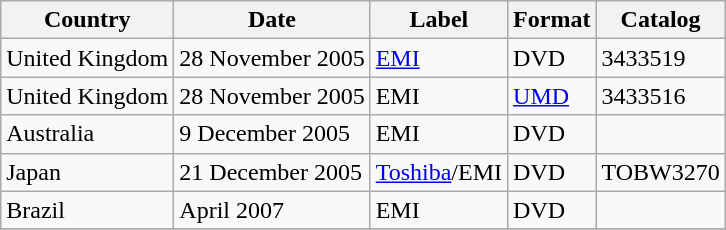<table class="wikitable" style="font-size: 100%">
<tr>
<th>Country</th>
<th>Date</th>
<th>Label</th>
<th>Format</th>
<th>Catalog</th>
</tr>
<tr>
<td rowspan="1">United Kingdom</td>
<td rowspan="1">28 November 2005</td>
<td rowspan="1"><a href='#'>EMI</a></td>
<td rowspan="1">DVD</td>
<td rowspan="1">3433519</td>
</tr>
<tr>
<td rowspan="1">United Kingdom</td>
<td rowspan="1">28 November 2005</td>
<td rowspan="1">EMI</td>
<td rowspan="1"><a href='#'>UMD</a></td>
<td rowspan="1">3433516</td>
</tr>
<tr>
<td rowspan="1">Australia</td>
<td rowspan="1">9 December 2005</td>
<td rowspan="1">EMI</td>
<td rowspan="1">DVD</td>
<td rowspan="1"></td>
</tr>
<tr>
<td rowspan="1">Japan</td>
<td rowspan="1">21 December 2005</td>
<td rowspan="1"><a href='#'>Toshiba</a>/EMI</td>
<td rowspan="1">DVD</td>
<td rowspan="1">TOBW3270</td>
</tr>
<tr>
<td rowspan="1">Brazil</td>
<td rowspan="1">April 2007</td>
<td rowspan="1">EMI</td>
<td rowspan="1">DVD</td>
<td rowspan="1"></td>
</tr>
<tr>
</tr>
</table>
